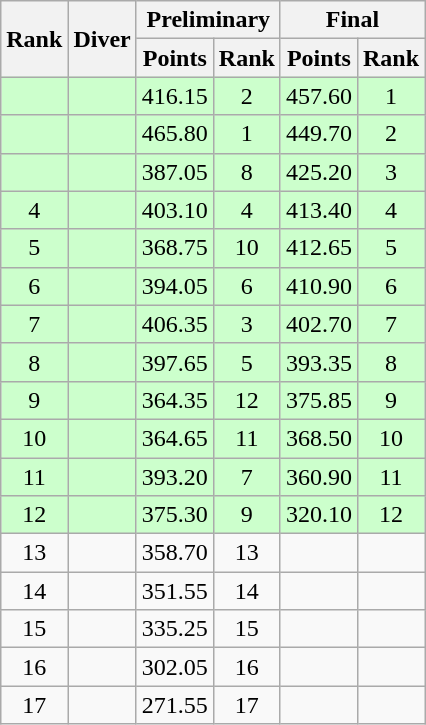<table class="wikitable" style="text-align:center">
<tr>
<th rowspan="2">Rank</th>
<th rowspan="2">Diver</th>
<th colspan="2">Preliminary</th>
<th colspan="2">Final</th>
</tr>
<tr>
<th>Points</th>
<th>Rank</th>
<th>Points</th>
<th>Rank</th>
</tr>
<tr bgcolor=ccffcc>
<td></td>
<td align=left></td>
<td>416.15</td>
<td>2</td>
<td>457.60</td>
<td>1</td>
</tr>
<tr bgcolor=ccffcc>
<td></td>
<td align=left></td>
<td>465.80</td>
<td>1</td>
<td>449.70</td>
<td>2</td>
</tr>
<tr bgcolor=ccffcc>
<td></td>
<td align=left></td>
<td>387.05</td>
<td>8</td>
<td>425.20</td>
<td>3</td>
</tr>
<tr bgcolor=ccffcc>
<td>4</td>
<td align=left></td>
<td>403.10</td>
<td>4</td>
<td>413.40</td>
<td>4</td>
</tr>
<tr bgcolor=ccffcc>
<td>5</td>
<td align=left></td>
<td>368.75</td>
<td>10</td>
<td>412.65</td>
<td>5</td>
</tr>
<tr bgcolor=ccffcc>
<td>6</td>
<td align=left></td>
<td>394.05</td>
<td>6</td>
<td>410.90</td>
<td>6</td>
</tr>
<tr bgcolor=ccffcc>
<td>7</td>
<td align=left></td>
<td>406.35</td>
<td>3</td>
<td>402.70</td>
<td>7</td>
</tr>
<tr bgcolor=ccffcc>
<td>8</td>
<td align=left></td>
<td>397.65</td>
<td>5</td>
<td>393.35</td>
<td>8</td>
</tr>
<tr bgcolor=ccffcc>
<td>9</td>
<td align=left></td>
<td>364.35</td>
<td>12</td>
<td>375.85</td>
<td>9</td>
</tr>
<tr bgcolor=ccffcc>
<td>10</td>
<td align=left></td>
<td>364.65</td>
<td>11</td>
<td>368.50</td>
<td>10</td>
</tr>
<tr bgcolor=ccffcc>
<td>11</td>
<td align=left></td>
<td>393.20</td>
<td>7</td>
<td>360.90</td>
<td>11</td>
</tr>
<tr bgcolor=ccffcc>
<td>12</td>
<td align=left></td>
<td>375.30</td>
<td>9</td>
<td>320.10</td>
<td>12</td>
</tr>
<tr>
<td>13</td>
<td align=left></td>
<td>358.70</td>
<td>13</td>
<td></td>
<td></td>
</tr>
<tr>
<td>14</td>
<td align=left></td>
<td>351.55</td>
<td>14</td>
<td></td>
<td></td>
</tr>
<tr>
<td>15</td>
<td align=left></td>
<td>335.25</td>
<td>15</td>
<td></td>
<td></td>
</tr>
<tr>
<td>16</td>
<td align=left></td>
<td>302.05</td>
<td>16</td>
<td></td>
<td></td>
</tr>
<tr>
<td>17</td>
<td align=left></td>
<td>271.55</td>
<td>17</td>
<td></td>
<td></td>
</tr>
</table>
